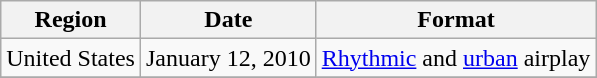<table class="wikitable">
<tr>
<th>Region</th>
<th>Date</th>
<th>Format</th>
</tr>
<tr>
<td rowspan="1">United States</td>
<td>January 12, 2010</td>
<td><a href='#'>Rhythmic</a> and <a href='#'>urban</a> airplay</td>
</tr>
<tr>
</tr>
</table>
